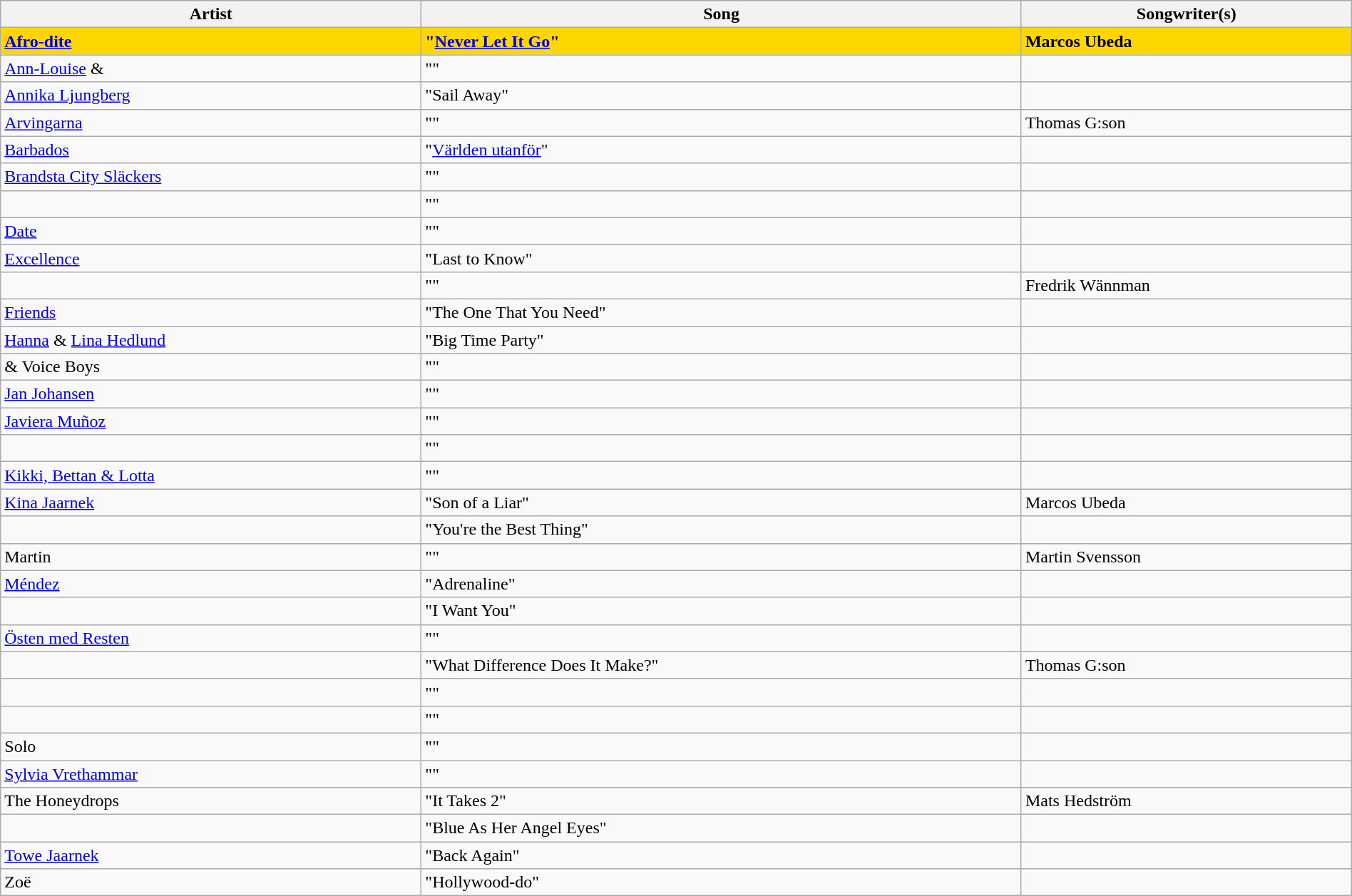<table class="wikitable sortable" width="100%" style="margin: 1em auto 1em auto;">
<tr>
<th>Artist</th>
<th>Song</th>
<th>Songwriter(s)</th>
</tr>
<tr style="background:gold;">
<td><strong><a href='#'>Afro-dite</a></strong></td>
<td><strong>"<a href='#'>Never Let It Go</a>"</strong></td>
<td><strong>Marcos Ubeda</strong></td>
</tr>
<tr>
<td><a href='#'>Ann-Louise</a> & </td>
<td>""</td>
<td></td>
</tr>
<tr>
<td><a href='#'>Annika Ljungberg</a></td>
<td>"Sail Away"</td>
<td></td>
</tr>
<tr>
<td><a href='#'>Arvingarna</a></td>
<td>""</td>
<td>Thomas G:son</td>
</tr>
<tr>
<td><a href='#'>Barbados</a></td>
<td>"<a href='#'><span>Världen utanför</span></a>"</td>
<td></td>
</tr>
<tr>
<td><a href='#'>Brandsta City Släckers</a></td>
<td>""</td>
<td></td>
</tr>
<tr>
<td></td>
<td>""</td>
<td></td>
</tr>
<tr>
<td><a href='#'>Date</a></td>
<td>""</td>
<td></td>
</tr>
<tr>
<td><a href='#'>Excellence</a></td>
<td>"Last to Know"</td>
<td></td>
</tr>
<tr>
<td></td>
<td>""</td>
<td>Fredrik Wännman</td>
</tr>
<tr>
<td><a href='#'>Friends</a></td>
<td>"The One That You Need"</td>
<td></td>
</tr>
<tr>
<td><a href='#'>Hanna</a> & <a href='#'>Lina Hedlund</a></td>
<td>"Big Time Party"</td>
<td></td>
</tr>
<tr>
<td> & Voice Boys</td>
<td>""</td>
<td></td>
</tr>
<tr>
<td><a href='#'>Jan Johansen</a></td>
<td>""</td>
<td></td>
</tr>
<tr>
<td><a href='#'>Javiera Muñoz</a></td>
<td>""</td>
<td></td>
</tr>
<tr>
<td></td>
<td>""</td>
<td></td>
</tr>
<tr>
<td><a href='#'>Kikki, Bettan & Lotta</a></td>
<td>""</td>
<td></td>
</tr>
<tr>
<td><a href='#'>Kina Jaarnek</a></td>
<td>"Son of a Liar"</td>
<td>Marcos Ubeda</td>
</tr>
<tr>
<td></td>
<td>"You're the Best Thing"</td>
<td></td>
</tr>
<tr>
<td>Martin</td>
<td>""</td>
<td>Martin Svensson</td>
</tr>
<tr>
<td><a href='#'>Méndez</a></td>
<td>"Adrenaline"</td>
<td></td>
</tr>
<tr>
<td></td>
<td>"I Want You"</td>
<td></td>
</tr>
<tr>
<td><a href='#'>Östen med Resten</a></td>
<td>""</td>
<td></td>
</tr>
<tr>
<td></td>
<td>"What Difference Does It Make?"</td>
<td>Thomas G:son</td>
</tr>
<tr>
<td></td>
<td>""</td>
<td></td>
</tr>
<tr>
<td></td>
<td>""</td>
<td></td>
</tr>
<tr>
<td>Solo</td>
<td>""</td>
<td></td>
</tr>
<tr>
<td><a href='#'>Sylvia Vrethammar</a></td>
<td>""</td>
<td></td>
</tr>
<tr>
<td>The Honeydrops</td>
<td>"It Takes 2"</td>
<td>Mats Hedström</td>
</tr>
<tr>
<td></td>
<td>"Blue As Her Angel Eyes"</td>
<td></td>
</tr>
<tr>
<td><a href='#'>Towe Jaarnek</a></td>
<td>"Back Again"</td>
<td></td>
</tr>
<tr>
<td>Zoë</td>
<td>"Hollywood-do"</td>
<td></td>
</tr>
</table>
